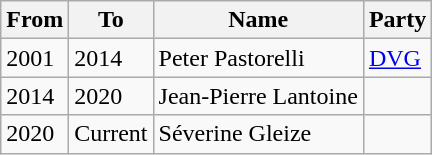<table class="wikitable">
<tr>
<th>From</th>
<th>To</th>
<th>Name</th>
<th>Party</th>
</tr>
<tr>
<td>2001</td>
<td>2014</td>
<td>Peter Pastorelli</td>
<td><a href='#'>DVG</a></td>
</tr>
<tr>
<td>2014</td>
<td>2020</td>
<td>Jean-Pierre Lantoine</td>
<td></td>
</tr>
<tr>
<td>2020</td>
<td>Current</td>
<td>Séverine Gleize</td>
<td></td>
</tr>
</table>
